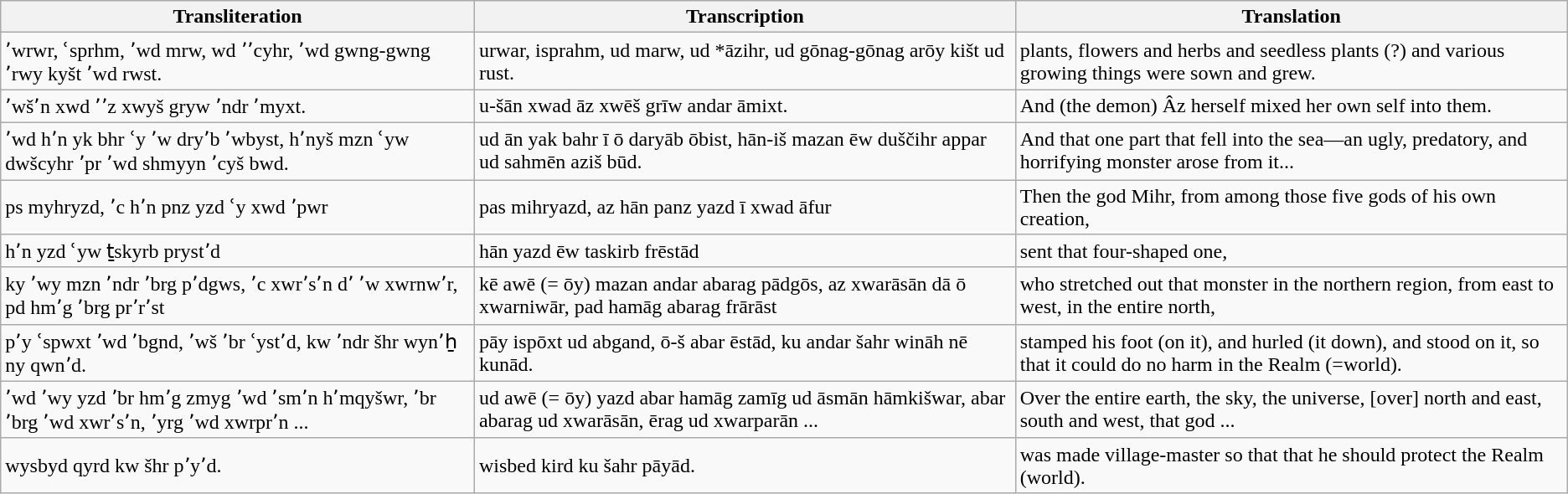<table class="wikitable">
<tr>
<th>Transliteration</th>
<th>Transcription</th>
<th>Translation</th>
</tr>
<tr>
<td>՚wrwr, ՙsprhm, ՚wd mrw, wd ՚՚cyhr, ՚wd gwng-gwng ՚rwy kyšt ՚wd rwst.</td>
<td>urwar, isprahm, ud marw, ud *āzihr, ud gōnag-gōnag arōy kišt ud rust.</td>
<td>plants, flowers and herbs and seedless plants (?) and various growing things were sown and grew.</td>
</tr>
<tr>
<td>՚wš՚n xwd ՚՚z xwyš gryw ՚ndr ՚myxt.</td>
<td>u-šān xwad āz xwēš grīw andar āmixt.</td>
<td>And (the demon) Âz herself mixed her own self into them.</td>
</tr>
<tr>
<td>՚wd h՚n yk bhr ՙy ՚w dry՚b ՚wbyst, h՚nyš mzn ՙyw dwšcyhr ՚pr ՚wd shmyyn ՚cyš bwd.</td>
<td>ud ān yak bahr ī ō daryāb ōbist, hān-iš mazan ēw duščihr appar ud sahmēn aziš būd.</td>
<td>And that one part that fell into the sea—an ugly, predatory, and horrifying monster arose from it...</td>
</tr>
<tr>
<td>ps myhryzd, ՚c h՚n pnz yzd ՙy xwd ՚pwr</td>
<td>pas mihryazd, az hān panz yazd ī xwad āfur</td>
<td>Then the god Mihr, from among those five gods of his own creation,</td>
</tr>
<tr>
<td>h՚n yzd ՙyw ṯskyrb pryst՚d</td>
<td>hān yazd ēw taskirb frēstād</td>
<td>sent that four-shaped one,</td>
</tr>
<tr>
<td>ky ՚wy mzn ՚ndr ՚brg p՚dgws, ՚c xwr՚s՚n d՚ ՚w xwrnw՚r, pd hm՚g ՚brg pr՚r՚st</td>
<td>kē awē (= ōy) mazan andar abarag pādgōs, az xwarāsān dā ō xwarniwār, pad hamāg abarag frārāst</td>
<td>who stretched out that monster in the northern region, from east to west, in the entire north,</td>
</tr>
<tr>
<td>p՚y ՙspwxt ՚wd ՚bgnd, ՚wš ՚br ՙyst՚d, kw ՚ndr šhr wyn՚ẖ ny qwn՚d.</td>
<td>pāy ispōxt ud abgand, ō-š abar ēstād, ku andar šahr wināh nē kunād.</td>
<td>stamped his foot (on it), and hurled (it down), and stood on it, so that it could do no harm in the Realm (=world).</td>
</tr>
<tr>
<td>՚wd ՚wy yzd ՚br hm՚g zmyg ՚wd ՚sm՚n h՚mqyšwr, ՚br ՚brg ՚wd xwr՚s՚n, ՚yrg ՚wd xwrpr՚n ...</td>
<td>ud awē (= ōy) yazd abar hamāg zamīg ud āsmān hāmkišwar, abar abarag ud xwarāsān, ērag ud xwarparān ...</td>
<td>Over the entire earth, the sky, the universe, [over] north and east, south and west, that god ...</td>
</tr>
<tr>
<td>wysbyd qyrd kw šhr p՚y՚d.</td>
<td>wisbed kird ku šahr pāyād.</td>
<td>was made village-master so that that he should protect the Realm (world).</td>
</tr>
</table>
